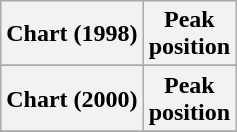<table class="wikitable sortable">
<tr>
<th>Chart (1998)</th>
<th>Peak<br>position</th>
</tr>
<tr>
</tr>
<tr>
</tr>
<tr>
</tr>
<tr>
<th>Chart (2000)</th>
<th>Peak<br>position</th>
</tr>
<tr>
</tr>
<tr>
</tr>
</table>
